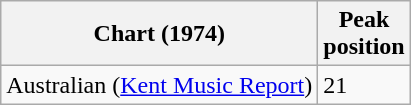<table class="wikitable sortable plainrowheaders">
<tr>
<th scope="col">Chart (1974)</th>
<th scope="col">Peak<br>position</th>
</tr>
<tr>
<td>Australian (<a href='#'>Kent Music Report</a>)</td>
<td>21</td>
</tr>
</table>
